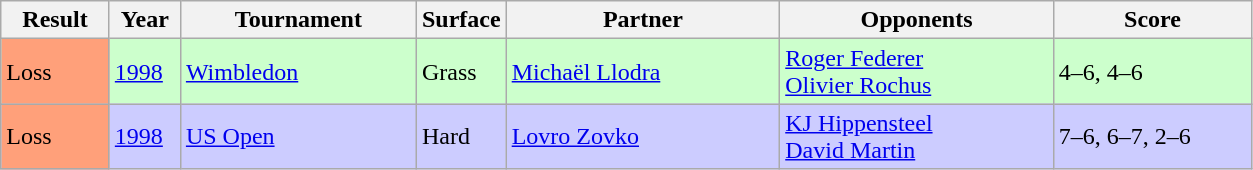<table class="sortable wikitable">
<tr>
<th style="width:65px;">Result</th>
<th style="width:40px;">Year</th>
<th style="width:150px;">Tournament</th>
<th style="width:50px;">Surface</th>
<th style="width:175px;">Partner</th>
<th style="width:175px;">Opponents</th>
<th style="width:125px;" class="unsortable">Score</th>
</tr>
<tr style="background:#ccffcc;">
<td style="background:#ffa07a;">Loss</td>
<td><a href='#'>1998</a></td>
<td><a href='#'>Wimbledon</a></td>
<td>Grass</td>
<td> <a href='#'>Michaël Llodra</a></td>
<td> <a href='#'>Roger Federer</a> <br>  <a href='#'>Olivier Rochus</a></td>
<td>4–6, 4–6</td>
</tr>
<tr style="background:#ccccff;">
<td style="background:#ffa07a;">Loss</td>
<td><a href='#'>1998</a></td>
<td><a href='#'>US Open</a></td>
<td>Hard</td>
<td> <a href='#'>Lovro Zovko</a></td>
<td> <a href='#'>KJ Hippensteel</a> <br>  <a href='#'>David Martin</a></td>
<td>7–6, 6–7, 2–6</td>
</tr>
</table>
